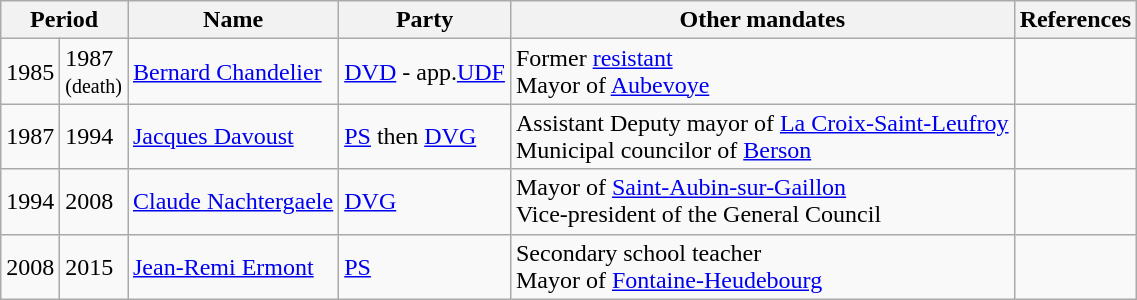<table class="wikitable">
<tr>
<th colspan="2">Period</th>
<th>Name</th>
<th>Party</th>
<th>Other mandates</th>
<th>References</th>
</tr>
<tr>
<td>1985</td>
<td>1987<br><small>(death)</small></td>
<td><a href='#'>Bernard Chandelier</a></td>
<td><a href='#'>DVD</a> - app.<a href='#'>UDF</a></td>
<td>Former <a href='#'>resistant</a><br>Mayor of <a href='#'>Aubevoye</a></td>
<td></td>
</tr>
<tr>
<td>1987</td>
<td>1994</td>
<td><a href='#'>Jacques Davoust</a></td>
<td><a href='#'>PS</a> then <a href='#'>DVG</a></td>
<td>Assistant Deputy mayor of <a href='#'>La Croix-Saint-Leufroy</a><br>Municipal councilor of <a href='#'>Berson</a></td>
<td></td>
</tr>
<tr>
<td>1994</td>
<td>2008</td>
<td><a href='#'>Claude Nachtergaele</a></td>
<td><a href='#'>DVG</a></td>
<td>Mayor of <a href='#'>Saint-Aubin-sur-Gaillon</a><br>Vice-president of the General Council</td>
<td></td>
</tr>
<tr>
<td>2008</td>
<td>2015</td>
<td><a href='#'>Jean-Remi Ermont</a></td>
<td><a href='#'>PS</a></td>
<td>Secondary school teacher<br>Mayor of <a href='#'>Fontaine-Heudebourg</a></td>
<td></td>
</tr>
</table>
